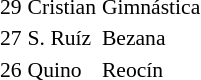<table style="font-size: 90%; border-collapse:collapse" border=0 cellspacing=0 cellpadding=2>
<tr bgcolor=#DCDCDC>
</tr>
<tr>
<td>29</td>
<td>Cristian</td>
<td>Gimnástica</td>
</tr>
<tr>
<td>27</td>
<td>S. Ruíz</td>
<td>Bezana</td>
</tr>
<tr>
<td>26</td>
<td>Quino</td>
<td>Reocín</td>
</tr>
</table>
